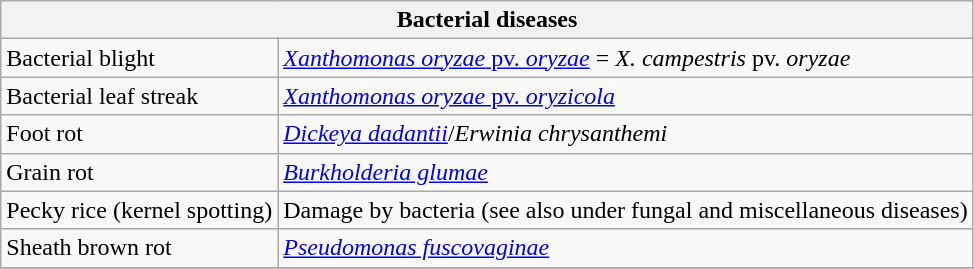<table class="wikitable" style="clear">
<tr>
<th colspan=2>Bacterial diseases<br></th>
</tr>
<tr>
<td>Bacterial blight</td>
<td><a href='#'><em>Xanthomonas oryzae</em> pv. <em>oryzae</em></a> = <em>X. campestris</em> pv. <em>oryzae</em></td>
</tr>
<tr>
<td>Bacterial leaf streak</td>
<td><a href='#'><em>Xanthomonas oryzae</em> pv. <em>oryzicola</em></a></td>
</tr>
<tr>
<td>Foot rot</td>
<td><em><a href='#'>Dickeya dadantii</a></em>/<em>Erwinia chrysanthemi</em></td>
</tr>
<tr>
<td>Grain rot</td>
<td><em><a href='#'>Burkholderia glumae</a></em></td>
</tr>
<tr>
<td>Pecky rice (kernel spotting)</td>
<td>Damage by bacteria (see also under fungal and miscellaneous diseases)</td>
</tr>
<tr>
<td>Sheath brown rot</td>
<td><em><a href='#'>Pseudomonas fuscovaginae</a></em></td>
</tr>
<tr>
</tr>
</table>
